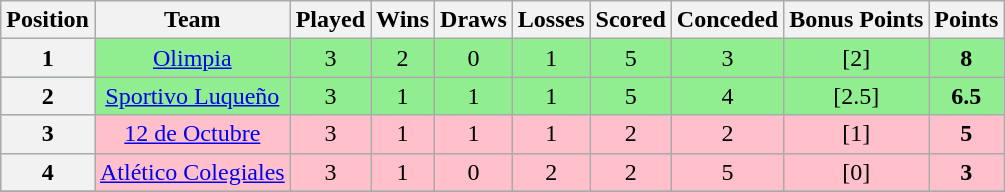<table class="wikitable" style="text-align:center">
<tr>
<th>Position</th>
<th>Team</th>
<th>Played</th>
<th>Wins</th>
<th>Draws</th>
<th>Losses</th>
<th>Scored</th>
<th>Conceded</th>
<th>Bonus Points</th>
<th>Points</th>
</tr>
<tr bgcolor="lightgreen">
<th>1</th>
<td><a href='#'>Olimpia</a></td>
<td>3</td>
<td>2</td>
<td>0</td>
<td>1</td>
<td>5</td>
<td>3</td>
<td>[2]</td>
<td><strong>8</strong></td>
</tr>
<tr bgcolor="lightgreen">
<th>2</th>
<td><a href='#'>Sportivo Luqueño</a></td>
<td>3</td>
<td>1</td>
<td>1</td>
<td>1</td>
<td>5</td>
<td>4</td>
<td>[2.5]</td>
<td><strong>6.5</strong></td>
</tr>
<tr bgcolor="pink">
<th>3</th>
<td><a href='#'>12 de Octubre</a></td>
<td>3</td>
<td>1</td>
<td>1</td>
<td>1</td>
<td>2</td>
<td>2</td>
<td>[1]</td>
<td><strong>5</strong></td>
</tr>
<tr bgcolor="pink">
<th>4</th>
<td><a href='#'>Atlético Colegiales</a></td>
<td>3</td>
<td>1</td>
<td>0</td>
<td>2</td>
<td>2</td>
<td>5</td>
<td>[0]</td>
<td><strong>3</strong></td>
</tr>
<tr>
</tr>
</table>
